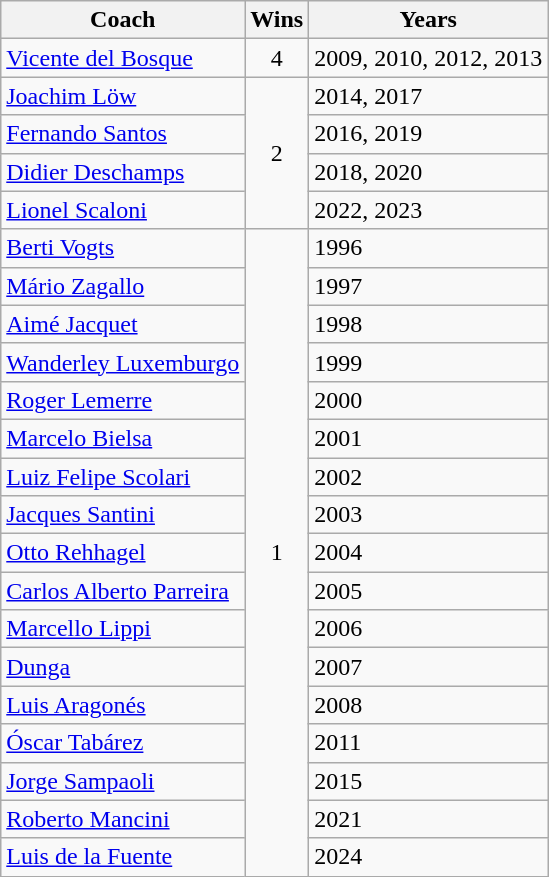<table class="wikitable sortable">
<tr>
<th>Coach</th>
<th>Wins</th>
<th>Years</th>
</tr>
<tr>
<td> <a href='#'>Vicente del Bosque</a></td>
<td align="center">4</td>
<td>2009, 2010, 2012, 2013</td>
</tr>
<tr>
<td> <a href='#'>Joachim Löw</a></td>
<td rowspan="4" align="center">2</td>
<td>2014, 2017</td>
</tr>
<tr>
<td> <a href='#'>Fernando Santos</a></td>
<td>2016, 2019</td>
</tr>
<tr>
<td> <a href='#'>Didier Deschamps</a></td>
<td>2018, 2020</td>
</tr>
<tr>
<td> <a href='#'>Lionel Scaloni</a></td>
<td>2022, 2023</td>
</tr>
<tr>
<td> <a href='#'>Berti Vogts</a></td>
<td rowspan="17" align="center">1</td>
<td>1996</td>
</tr>
<tr>
<td> <a href='#'>Mário Zagallo</a></td>
<td>1997</td>
</tr>
<tr>
<td> <a href='#'>Aimé Jacquet</a></td>
<td>1998</td>
</tr>
<tr>
<td> <a href='#'>Wanderley Luxemburgo</a></td>
<td>1999</td>
</tr>
<tr>
<td> <a href='#'>Roger Lemerre</a></td>
<td>2000</td>
</tr>
<tr>
<td> <a href='#'>Marcelo Bielsa</a></td>
<td>2001</td>
</tr>
<tr>
<td> <a href='#'>Luiz Felipe Scolari</a></td>
<td>2002</td>
</tr>
<tr>
<td> <a href='#'>Jacques Santini</a></td>
<td>2003</td>
</tr>
<tr>
<td> <a href='#'>Otto Rehhagel</a></td>
<td>2004</td>
</tr>
<tr>
<td> <a href='#'>Carlos Alberto Parreira</a></td>
<td>2005</td>
</tr>
<tr>
<td> <a href='#'>Marcello Lippi</a></td>
<td>2006</td>
</tr>
<tr>
<td> <a href='#'>Dunga</a></td>
<td>2007</td>
</tr>
<tr>
<td> <a href='#'>Luis Aragonés</a></td>
<td>2008</td>
</tr>
<tr>
<td> <a href='#'>Óscar Tabárez</a></td>
<td>2011</td>
</tr>
<tr>
<td> <a href='#'>Jorge Sampaoli</a></td>
<td>2015</td>
</tr>
<tr>
<td> <a href='#'>Roberto Mancini</a></td>
<td>2021</td>
</tr>
<tr>
<td> <a href='#'>Luis de la Fuente</a></td>
<td>2024</td>
</tr>
</table>
